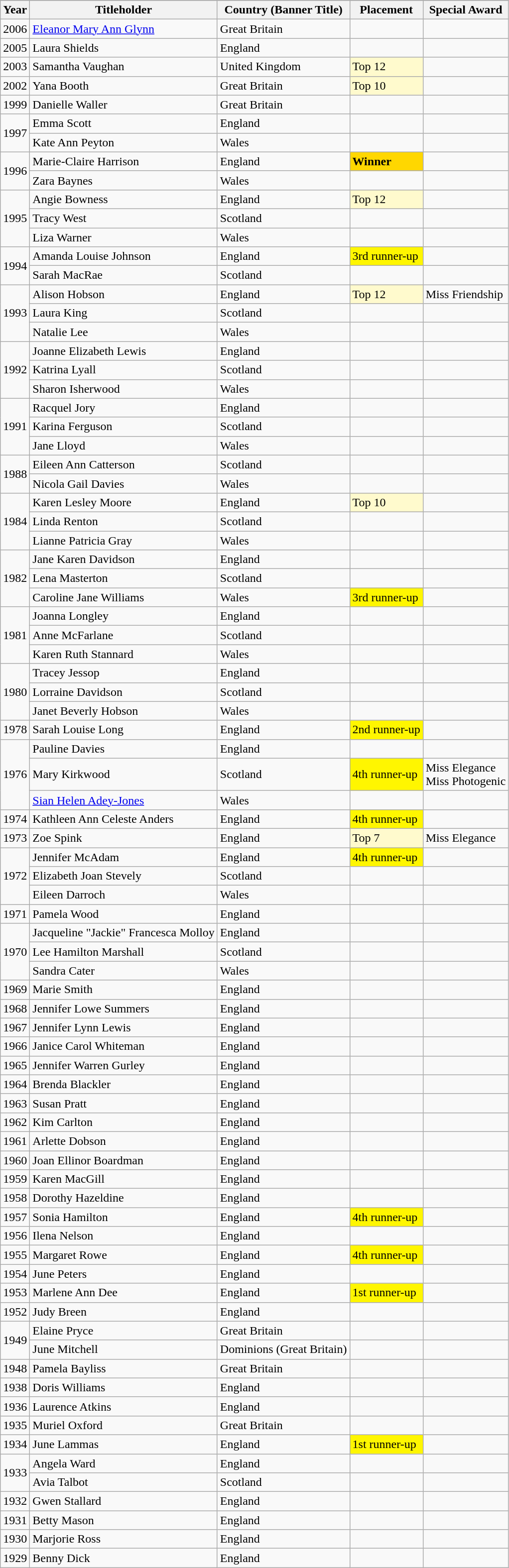<table class="wikitable">
<tr bgcolor="#CCCCCC">
</tr>
<tr>
<th>Year</th>
<th>Titleholder</th>
<th>Country (Banner Title)</th>
<th>Placement</th>
<th>Special Award</th>
</tr>
<tr>
<td>2006</td>
<td><a href='#'>Eleanor Mary Ann Glynn</a></td>
<td>Great Britain</td>
<td></td>
<td></td>
</tr>
<tr>
<td>2005</td>
<td>Laura Shields</td>
<td>England</td>
<td></td>
<td></td>
</tr>
<tr>
<td>2003</td>
<td>Samantha Vaughan</td>
<td>United Kingdom</td>
<td bgcolor="#FFFACD">Top 12</td>
<td></td>
</tr>
<tr>
<td>2002</td>
<td>Yana Booth</td>
<td>Great Britain</td>
<td bgcolor="#FFFACD">Top 10</td>
<td></td>
</tr>
<tr>
<td>1999</td>
<td>Danielle Waller</td>
<td>Great Britain</td>
<td></td>
<td></td>
</tr>
<tr>
<td rowspan=2>1997</td>
<td>Emma Scott</td>
<td>England</td>
<td></td>
<td></td>
</tr>
<tr>
<td>Kate Ann Peyton</td>
<td>Wales</td>
<td></td>
<td></td>
</tr>
<tr>
<td rowspan=2>1996</td>
<td>Marie-Claire Harrison</td>
<td>England</td>
<td bgcolor="gold"><strong>Winner</strong></td>
<td></td>
</tr>
<tr>
<td>Zara Baynes</td>
<td>Wales</td>
<td></td>
<td></td>
</tr>
<tr>
<td rowspan=3>1995</td>
<td>Angie Bowness</td>
<td>England</td>
<td bgcolor="#FFFACD">Top 12</td>
<td></td>
</tr>
<tr>
<td>Tracy West</td>
<td>Scotland</td>
<td></td>
<td></td>
</tr>
<tr>
<td>Liza Warner</td>
<td>Wales</td>
<td></td>
<td></td>
</tr>
<tr>
<td rowspan=2>1994</td>
<td>Amanda Louise Johnson</td>
<td>England</td>
<td bgcolor=#FFFF66;">3rd runner-up</td>
<td></td>
</tr>
<tr>
<td>Sarah MacRae</td>
<td>Scotland</td>
<td></td>
<td></td>
</tr>
<tr>
<td rowspan=3>1993</td>
<td>Alison Hobson</td>
<td>England</td>
<td bgcolor="#FFFACD">Top 12</td>
<td>Miss Friendship</td>
</tr>
<tr>
<td>Laura King</td>
<td>Scotland</td>
<td></td>
<td></td>
</tr>
<tr>
<td>Natalie Lee</td>
<td>Wales</td>
<td></td>
<td></td>
</tr>
<tr>
<td rowspan=3>1992</td>
<td>Joanne Elizabeth Lewis</td>
<td>England</td>
<td></td>
<td></td>
</tr>
<tr>
<td>Katrina Lyall</td>
<td>Scotland</td>
<td></td>
<td></td>
</tr>
<tr>
<td>Sharon Isherwood</td>
<td>Wales</td>
<td></td>
<td></td>
</tr>
<tr>
<td rowspan=3>1991</td>
<td>Racquel Jory</td>
<td>England</td>
<td></td>
<td></td>
</tr>
<tr>
<td>Karina Ferguson</td>
<td>Scotland</td>
<td></td>
<td></td>
</tr>
<tr>
<td>Jane Lloyd</td>
<td>Wales</td>
<td></td>
<td></td>
</tr>
<tr>
<td rowspan=2>1988</td>
<td>Eileen Ann Catterson</td>
<td>Scotland</td>
<td></td>
<td></td>
</tr>
<tr>
<td>Nicola Gail Davies</td>
<td>Wales</td>
<td></td>
<td></td>
</tr>
<tr>
<td rowspan=3>1984</td>
<td>Karen Lesley Moore</td>
<td>England</td>
<td bgcolor="#FFFACD">Top 10</td>
<td></td>
</tr>
<tr>
<td>Linda Renton</td>
<td>Scotland</td>
<td></td>
<td></td>
</tr>
<tr>
<td>Lianne Patricia Gray</td>
<td>Wales</td>
<td></td>
<td></td>
</tr>
<tr>
<td rowspan=3>1982</td>
<td>Jane Karen Davidson</td>
<td>England</td>
<td></td>
<td></td>
</tr>
<tr>
<td>Lena Masterton</td>
<td>Scotland</td>
<td></td>
<td></td>
</tr>
<tr>
<td>Caroline Jane Williams</td>
<td>Wales</td>
<td bgcolor=#FFFF66;">3rd runner-up</td>
<td></td>
</tr>
<tr>
<td rowspan=3>1981</td>
<td>Joanna Longley</td>
<td>England</td>
<td></td>
<td></td>
</tr>
<tr>
<td>Anne McFarlane</td>
<td>Scotland</td>
<td></td>
<td></td>
</tr>
<tr>
<td>Karen Ruth Stannard</td>
<td>Wales</td>
<td></td>
<td></td>
</tr>
<tr>
<td rowspan=3>1980</td>
<td>Tracey Jessop</td>
<td>England</td>
<td></td>
<td></td>
</tr>
<tr>
<td>Lorraine Davidson</td>
<td>Scotland</td>
<td></td>
<td></td>
</tr>
<tr>
<td>Janet Beverly Hobson</td>
<td>Wales</td>
<td></td>
<td></td>
</tr>
<tr>
<td>1978</td>
<td>Sarah Louise Long</td>
<td>England</td>
<td bgcolor=#FFFF66;">2nd runner-up</td>
<td></td>
</tr>
<tr>
<td rowspan=3>1976</td>
<td>Pauline Davies</td>
<td>England</td>
<td></td>
<td></td>
</tr>
<tr>
<td>Mary Kirkwood</td>
<td>Scotland</td>
<td bgcolor=#FFFF66;">4th runner-up</td>
<td>Miss Elegance<br>Miss Photogenic</td>
</tr>
<tr>
<td><a href='#'>Sian Helen Adey-Jones</a></td>
<td>Wales</td>
<td></td>
<td></td>
</tr>
<tr>
<td>1974</td>
<td>Kathleen Ann Celeste Anders</td>
<td>England</td>
<td bgcolor=#FFFF66;">4th runner-up</td>
<td></td>
</tr>
<tr>
<td>1973</td>
<td>Zoe Spink</td>
<td>England</td>
<td bgcolor="#FFFACD">Top 7</td>
<td>Miss Elegance</td>
</tr>
<tr>
<td rowspan=3>1972</td>
<td>Jennifer McAdam</td>
<td>England</td>
<td bgcolor=#FFFF66;">4th runner-up</td>
<td></td>
</tr>
<tr>
<td>Elizabeth Joan Stevely</td>
<td>Scotland</td>
<td></td>
<td></td>
</tr>
<tr>
<td>Eileen Darroch</td>
<td>Wales</td>
<td></td>
<td></td>
</tr>
<tr>
<td>1971</td>
<td>Pamela Wood</td>
<td>England</td>
<td></td>
<td></td>
</tr>
<tr>
<td rowspan=3>1970</td>
<td>Jacqueline "Jackie" Francesca Molloy</td>
<td>England</td>
<td></td>
<td></td>
</tr>
<tr>
<td>Lee Hamilton Marshall</td>
<td>Scotland</td>
<td></td>
<td></td>
</tr>
<tr>
<td>Sandra Cater</td>
<td>Wales</td>
<td></td>
<td></td>
</tr>
<tr>
<td>1969</td>
<td>Marie Smith</td>
<td>England</td>
<td></td>
<td></td>
</tr>
<tr>
<td>1968</td>
<td>Jennifer Lowe Summers</td>
<td>England</td>
<td></td>
<td></td>
</tr>
<tr>
<td>1967</td>
<td>Jennifer Lynn Lewis</td>
<td>England</td>
<td></td>
<td></td>
</tr>
<tr>
<td>1966</td>
<td>Janice Carol Whiteman</td>
<td>England</td>
<td></td>
<td></td>
</tr>
<tr>
<td>1965</td>
<td>Jennifer Warren Gurley</td>
<td>England</td>
<td></td>
<td></td>
</tr>
<tr>
<td>1964</td>
<td>Brenda Blackler</td>
<td>England</td>
<td></td>
<td></td>
</tr>
<tr>
<td>1963</td>
<td>Susan Pratt</td>
<td>England</td>
<td></td>
<td></td>
</tr>
<tr>
<td>1962</td>
<td>Kim Carlton</td>
<td>England</td>
<td></td>
<td></td>
</tr>
<tr>
<td>1961</td>
<td>Arlette Dobson</td>
<td>England</td>
<td></td>
<td></td>
</tr>
<tr>
<td>1960</td>
<td>Joan Ellinor Boardman</td>
<td>England</td>
<td></td>
<td></td>
</tr>
<tr>
<td>1959</td>
<td>Karen MacGill</td>
<td>England</td>
<td></td>
<td></td>
</tr>
<tr>
<td>1958</td>
<td>Dorothy Hazeldine</td>
<td>England</td>
<td></td>
<td></td>
</tr>
<tr>
<td>1957</td>
<td>Sonia Hamilton</td>
<td>England</td>
<td bgcolor=#FFFF66;">4th runner-up</td>
<td></td>
</tr>
<tr>
<td>1956</td>
<td>Ilena Nelson</td>
<td>England</td>
<td></td>
<td></td>
</tr>
<tr>
<td>1955</td>
<td>Margaret Rowe</td>
<td>England</td>
<td bgcolor=#FFFF66;">4th runner-up</td>
<td></td>
</tr>
<tr>
<td>1954</td>
<td>June Peters</td>
<td>England</td>
<td></td>
<td></td>
</tr>
<tr>
<td>1953</td>
<td>Marlene Ann Dee</td>
<td>England</td>
<td bgcolor=#FFFF66;">1st runner-up</td>
<td></td>
</tr>
<tr>
<td>1952</td>
<td>Judy Breen</td>
<td>England</td>
<td></td>
<td></td>
</tr>
<tr>
<td rowspan=2>1949</td>
<td>Elaine Pryce</td>
<td>Great Britain</td>
<td></td>
<td></td>
</tr>
<tr>
<td>June Mitchell</td>
<td>Dominions (Great Britain)</td>
<td></td>
<td></td>
</tr>
<tr>
<td>1948</td>
<td>Pamela Bayliss</td>
<td>Great Britain</td>
<td></td>
<td></td>
</tr>
<tr>
<td>1938</td>
<td>Doris Williams</td>
<td>England</td>
<td></td>
<td></td>
</tr>
<tr>
<td>1936</td>
<td>Laurence Atkins</td>
<td>England</td>
<td></td>
<td></td>
</tr>
<tr>
<td>1935</td>
<td>Muriel Oxford</td>
<td>Great Britain</td>
<td></td>
<td></td>
</tr>
<tr>
<td>1934</td>
<td>June Lammas</td>
<td>England</td>
<td bgcolor=#FFFF66;">1st runner-up</td>
<td></td>
</tr>
<tr>
<td rowspan=2>1933</td>
<td>Angela Ward</td>
<td>England</td>
<td></td>
<td></td>
</tr>
<tr>
<td>Avia Talbot</td>
<td>Scotland</td>
<td></td>
<td></td>
</tr>
<tr>
<td>1932</td>
<td>Gwen Stallard</td>
<td>England</td>
<td></td>
<td></td>
</tr>
<tr>
<td>1931</td>
<td>Betty Mason</td>
<td>England</td>
<td></td>
<td></td>
</tr>
<tr>
<td>1930</td>
<td>Marjorie Ross</td>
<td>England</td>
<td></td>
<td></td>
</tr>
<tr>
<td>1929</td>
<td>Benny Dick</td>
<td>England</td>
<td></td>
<td></td>
</tr>
</table>
